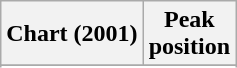<table class="wikitable sortable plainrowheaders" style="text-align:center">
<tr>
<th scope="col">Chart (2001)</th>
<th scope="col">Peak<br> position</th>
</tr>
<tr>
</tr>
<tr>
</tr>
</table>
